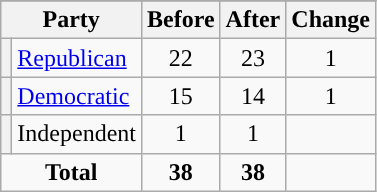<table class="wikitable" style="text-align:center;">
<tr>
</tr>
<tr>
<th colspan=2>Party</th>
<th>Before</th>
<th>After</th>
<th>Change</th>
</tr>
<tr>
<th style="background-color:"></th>
<td style="text-align:left;"><a href='#'>Republican</a></td>
<td>22</td>
<td>23</td>
<td> 1</td>
</tr>
<tr>
<th style="background-color:"></th>
<td style="text-align:left;"><a href='#'>Democratic</a></td>
<td>15</td>
<td>14</td>
<td> 1</td>
</tr>
<tr>
<th style="background-color:"></th>
<td style="text-align:left;">Independent</td>
<td>1</td>
<td>1</td>
<td></td>
</tr>
<tr>
<td colspan=2><strong>Total</strong></td>
<td><strong>38</strong></td>
<td><strong>38</strong></td>
<td></td>
</tr>
</table>
